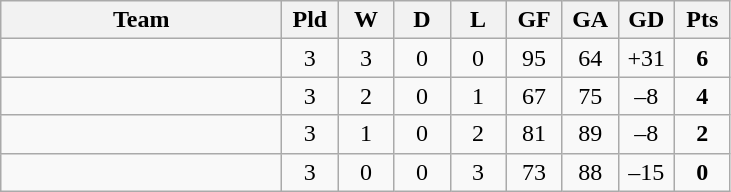<table class="wikitable" style="text-align: center;">
<tr>
<th width="180">Team</th>
<th width="30">Pld</th>
<th width="30">W</th>
<th width="30">D</th>
<th width="30">L</th>
<th width="30">GF</th>
<th width="30">GA</th>
<th width="30">GD</th>
<th width="30">Pts</th>
</tr>
<tr>
<td align="left"></td>
<td>3</td>
<td>3</td>
<td>0</td>
<td>0</td>
<td>95</td>
<td>64</td>
<td>+31</td>
<td><strong>6</strong></td>
</tr>
<tr>
<td align="left"></td>
<td>3</td>
<td>2</td>
<td>0</td>
<td>1</td>
<td>67</td>
<td>75</td>
<td>–8</td>
<td><strong>4</strong></td>
</tr>
<tr>
<td align="left"></td>
<td>3</td>
<td>1</td>
<td>0</td>
<td>2</td>
<td>81</td>
<td>89</td>
<td>–8</td>
<td><strong>2</strong></td>
</tr>
<tr>
<td align="left"></td>
<td>3</td>
<td>0</td>
<td>0</td>
<td>3</td>
<td>73</td>
<td>88</td>
<td>–15</td>
<td><strong>0</strong></td>
</tr>
</table>
